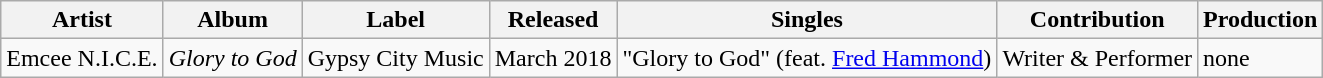<table class="wikitable">
<tr>
<th>Artist</th>
<th>Album</th>
<th>Label</th>
<th>Released</th>
<th>Singles</th>
<th>Contribution</th>
<th>Production</th>
</tr>
<tr>
<td>Emcee N.I.C.E.</td>
<td><em>Glory to God</em></td>
<td>Gypsy City Music</td>
<td>March 2018</td>
<td>"Glory to God" (feat. <a href='#'>Fred Hammond</a>)</td>
<td>Writer & Performer</td>
<td>none</td>
</tr>
</table>
